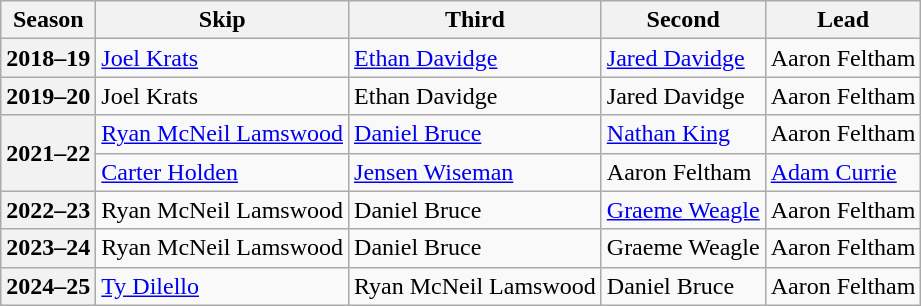<table class="wikitable">
<tr>
<th scope="col">Season</th>
<th scope="col">Skip</th>
<th scope="col">Third</th>
<th scope="col">Second</th>
<th scope="col">Lead</th>
</tr>
<tr>
<th scope="row">2018–19</th>
<td><a href='#'>Joel Krats</a></td>
<td><a href='#'>Ethan Davidge</a></td>
<td><a href='#'>Jared Davidge</a></td>
<td>Aaron Feltham</td>
</tr>
<tr>
<th scope="row">2019–20</th>
<td>Joel Krats</td>
<td>Ethan Davidge</td>
<td>Jared Davidge</td>
<td>Aaron Feltham</td>
</tr>
<tr>
<th rowspan="2">2021–22</th>
<td><a href='#'>Ryan McNeil Lamswood</a></td>
<td><a href='#'>Daniel Bruce</a></td>
<td><a href='#'>Nathan King</a></td>
<td>Aaron Feltham</td>
</tr>
<tr>
<td><a href='#'>Carter Holden</a></td>
<td><a href='#'>Jensen Wiseman</a></td>
<td>Aaron Feltham</td>
<td><a href='#'>Adam Currie</a></td>
</tr>
<tr>
<th scope="row">2022–23</th>
<td>Ryan McNeil Lamswood</td>
<td>Daniel Bruce</td>
<td><a href='#'>Graeme Weagle</a></td>
<td>Aaron Feltham</td>
</tr>
<tr>
<th scope="row">2023–24</th>
<td>Ryan McNeil Lamswood</td>
<td>Daniel Bruce</td>
<td>Graeme Weagle</td>
<td>Aaron Feltham</td>
</tr>
<tr>
<th scope="row">2024–25</th>
<td><a href='#'>Ty Dilello</a></td>
<td>Ryan McNeil Lamswood</td>
<td>Daniel Bruce</td>
<td>Aaron Feltham</td>
</tr>
</table>
